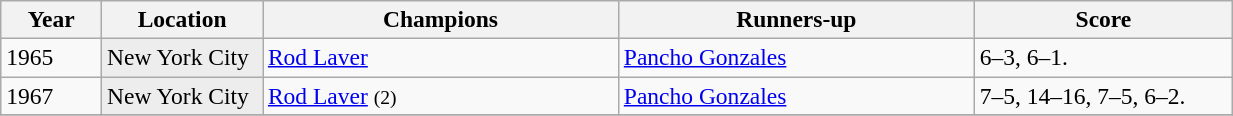<table class="wikitable" style="font-size:98%;">
<tr>
<th style="width:60px;">Year</th>
<th style="width:100px;">Location</th>
<th style="width:230px;">Champions</th>
<th style="width:230px;">Runners-up</th>
<th style="width:165px;">Score</th>
</tr>
<tr>
<td>1965</td>
<td style="background:#ededed">New York City</td>
<td> <a href='#'>Rod Laver</a></td>
<td> <a href='#'>Pancho Gonzales</a></td>
<td>6–3, 6–1.</td>
</tr>
<tr>
<td>1967</td>
<td style="background:#ededed">New York City</td>
<td> <a href='#'>Rod Laver</a> <small>(2)</small></td>
<td> <a href='#'>Pancho Gonzales</a></td>
<td>7–5, 14–16, 7–5, 6–2.</td>
</tr>
<tr>
</tr>
</table>
